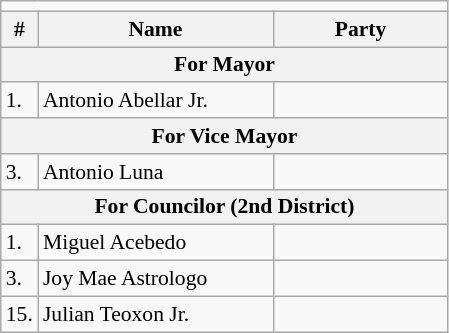<table class=wikitable style="font-size:90%">
<tr>
<td colspan=4 bgcolor=></td>
</tr>
<tr>
<th>#</th>
<th width=150px>Name</th>
<th colspan=2 width=110px>Party</th>
</tr>
<tr>
<th colspan=5>For Mayor</th>
</tr>
<tr>
<td>1.</td>
<td>Antonio Abellar Jr.</td>
<td></td>
</tr>
<tr>
<th colspan=5>For Vice Mayor</th>
</tr>
<tr>
<td>3.</td>
<td>Antonio Luna</td>
<td></td>
</tr>
<tr>
<th colspan=5>For Councilor (2nd District)</th>
</tr>
<tr>
<td>1.</td>
<td>Miguel Acebedo</td>
<td></td>
</tr>
<tr>
<td>3.</td>
<td>Joy Mae Astrologo</td>
<td></td>
</tr>
<tr>
<td>15.</td>
<td>Julian Teoxon Jr.</td>
<td></td>
</tr>
</table>
